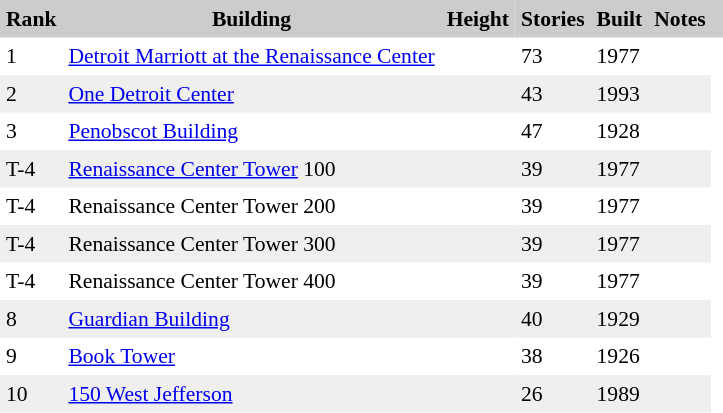<table cellpadding="4" cellspacing="0" style="margin: 0 1em 1em 0; font-size: 90%;">
<tr style="background:#ccc;">
<th>Rank</th>
<th>Building</th>
<th>Height</th>
<th>Stories</th>
<th>Built</th>
<th>Notes</th>
<th></th>
</tr>
<tr>
<td>1</td>
<td><a href='#'>Detroit Marriott at the Renaissance Center</a></td>
<td></td>
<td>73</td>
<td>1977</td>
<td></td>
</tr>
<tr style="background:#efefef;">
<td>2</td>
<td><a href='#'>One Detroit Center</a></td>
<td></td>
<td>43</td>
<td>1993</td>
<td></td>
</tr>
<tr>
<td>3</td>
<td><a href='#'>Penobscot Building</a></td>
<td></td>
<td>47</td>
<td>1928</td>
<td></td>
</tr>
<tr style="background:#efefef;">
<td>T-4</td>
<td><a href='#'>Renaissance Center Tower</a> 100</td>
<td></td>
<td>39</td>
<td>1977</td>
<td></td>
</tr>
<tr>
<td>T-4</td>
<td>Renaissance Center Tower 200</td>
<td></td>
<td>39</td>
<td>1977</td>
<td></td>
</tr>
<tr style="background:#efefef;">
<td>T-4</td>
<td>Renaissance Center Tower 300</td>
<td></td>
<td>39</td>
<td>1977</td>
<td></td>
</tr>
<tr>
<td>T-4</td>
<td>Renaissance Center Tower 400</td>
<td></td>
<td>39</td>
<td>1977</td>
<td></td>
</tr>
<tr style="background:#efefef;">
<td>8</td>
<td><a href='#'>Guardian Building</a></td>
<td></td>
<td>40</td>
<td>1929</td>
<td></td>
</tr>
<tr>
<td>9</td>
<td><a href='#'>Book Tower</a></td>
<td></td>
<td>38</td>
<td>1926</td>
<td></td>
</tr>
<tr style="background:#efefef;">
<td>10</td>
<td><a href='#'>150 West Jefferson</a></td>
<td></td>
<td>26</td>
<td>1989</td>
<td></td>
</tr>
</table>
